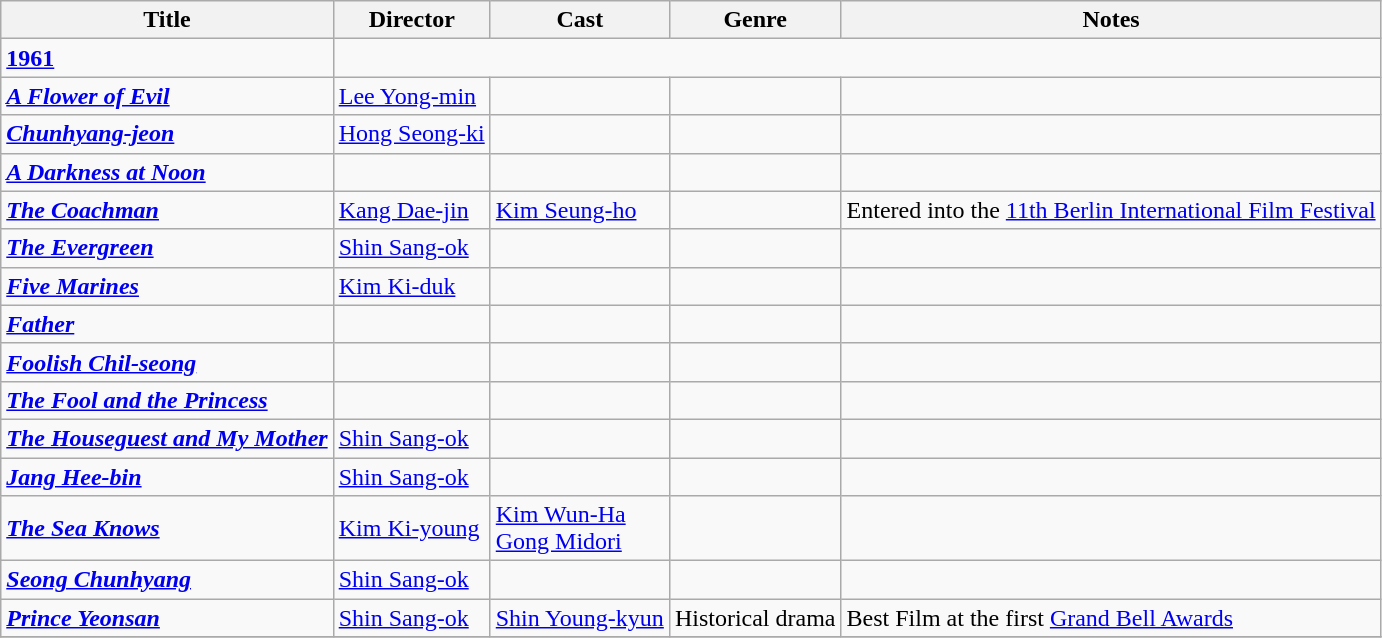<table class="wikitable">
<tr>
<th>Title</th>
<th>Director</th>
<th>Cast</th>
<th>Genre</th>
<th>Notes</th>
</tr>
<tr>
<td><strong><a href='#'>1961</a></strong></td>
</tr>
<tr>
<td><strong><em><a href='#'>A Flower of Evil</a></em></strong></td>
<td><a href='#'>Lee Yong-min</a></td>
<td></td>
<td></td>
<td></td>
</tr>
<tr>
<td><strong><em><a href='#'>Chunhyang-jeon</a></em></strong></td>
<td><a href='#'>Hong Seong-ki</a></td>
<td></td>
<td></td>
<td></td>
</tr>
<tr>
<td><strong><em><a href='#'>A Darkness at Noon</a></em></strong></td>
<td></td>
<td></td>
<td></td>
<td></td>
</tr>
<tr>
<td><strong><em><a href='#'>The Coachman</a></em></strong></td>
<td><a href='#'>Kang Dae-jin</a></td>
<td><a href='#'>Kim Seung-ho</a></td>
<td></td>
<td>Entered into the <a href='#'>11th Berlin International Film Festival</a></td>
</tr>
<tr>
<td><strong><em><a href='#'>The Evergreen</a></em></strong></td>
<td><a href='#'>Shin Sang-ok</a></td>
<td></td>
<td></td>
<td></td>
</tr>
<tr>
<td><strong><em><a href='#'>Five Marines</a></em></strong></td>
<td><a href='#'>Kim Ki-duk</a></td>
<td></td>
<td></td>
<td></td>
</tr>
<tr>
<td><strong><em><a href='#'>Father</a></em></strong></td>
<td></td>
<td></td>
<td></td>
<td></td>
</tr>
<tr>
<td><strong><em><a href='#'>Foolish Chil-seong</a></em></strong></td>
<td></td>
<td></td>
<td></td>
<td></td>
</tr>
<tr>
<td><strong><em><a href='#'>The Fool and the Princess</a></em></strong></td>
<td></td>
<td></td>
<td></td>
<td></td>
</tr>
<tr>
<td><strong><em><a href='#'>The Houseguest and My Mother</a></em></strong></td>
<td><a href='#'>Shin Sang-ok</a></td>
<td></td>
<td></td>
<td></td>
</tr>
<tr>
<td><strong><em><a href='#'>Jang Hee-bin</a></em></strong></td>
<td><a href='#'>Shin Sang-ok</a></td>
<td></td>
<td></td>
<td></td>
</tr>
<tr>
<td><strong><em><a href='#'>The Sea Knows</a></em></strong></td>
<td><a href='#'>Kim Ki-young</a></td>
<td><a href='#'>Kim Wun-Ha</a><br><a href='#'>Gong Midori</a></td>
<td></td>
<td></td>
</tr>
<tr>
<td><strong><em><a href='#'>Seong Chunhyang</a></em></strong></td>
<td><a href='#'>Shin Sang-ok</a></td>
<td></td>
<td></td>
<td></td>
</tr>
<tr>
<td><strong><em><a href='#'>Prince Yeonsan</a></em></strong></td>
<td><a href='#'>Shin Sang-ok</a></td>
<td><a href='#'>Shin Young-kyun</a></td>
<td>Historical drama</td>
<td>Best Film at the first <a href='#'>Grand Bell Awards</a></td>
</tr>
<tr>
</tr>
</table>
